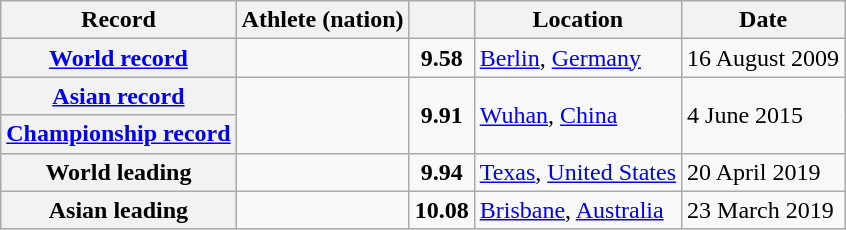<table class="wikitable">
<tr>
<th scope="col">Record</th>
<th scope="col">Athlete (nation)</th>
<th scope="col"></th>
<th scope="col">Location</th>
<th scope="col">Date</th>
</tr>
<tr>
<th scope="row"><a href='#'>World record</a></th>
<td></td>
<td align="center"><strong>9.58</strong></td>
<td><a href='#'>Berlin</a>, <a href='#'>Germany</a></td>
<td>16 August 2009</td>
</tr>
<tr>
<th scope="row"><a href='#'>Asian record</a></th>
<td rowspan="2"></td>
<td rowspan="2" align="center"><strong>9.91</strong></td>
<td rowspan="2"><a href='#'>Wuhan</a>, <a href='#'>China</a></td>
<td rowspan="2">4 June 2015</td>
</tr>
<tr>
<th><a href='#'>Championship record</a></th>
</tr>
<tr>
<th scope="row">World leading</th>
<td></td>
<td align="center"><strong>9.94</strong></td>
<td><a href='#'>Texas</a>, <a href='#'>United States</a></td>
<td>20 April 2019</td>
</tr>
<tr>
<th scope="row">Asian leading</th>
<td></td>
<td align="center"><strong>10.08</strong></td>
<td><a href='#'>Brisbane</a>, <a href='#'>Australia</a></td>
<td>23 March 2019</td>
</tr>
</table>
